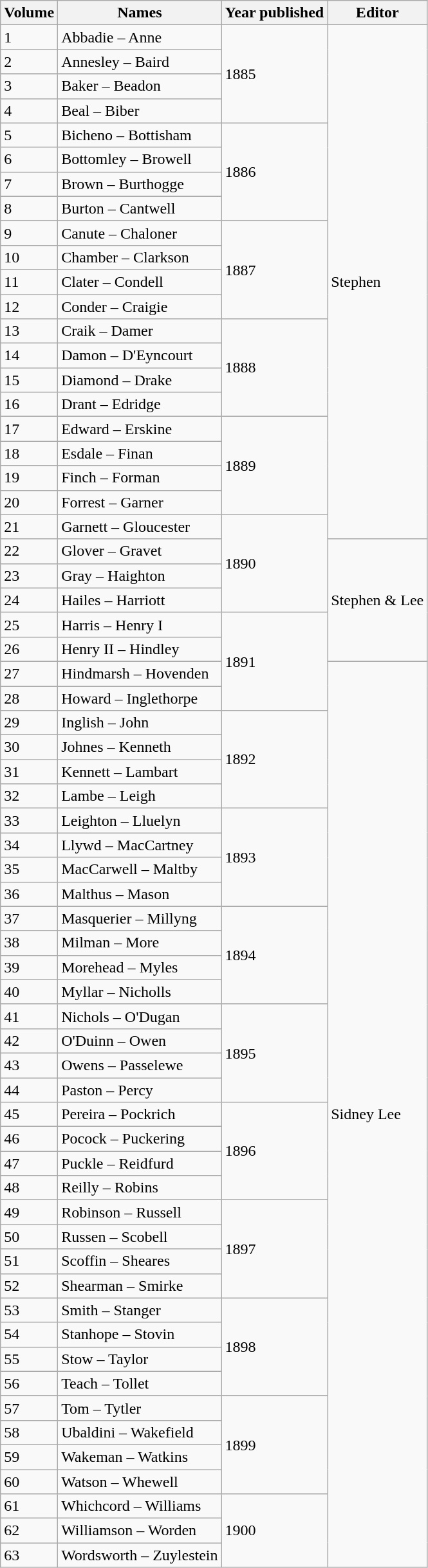<table class="wikitable">
<tr>
<th>Volume</th>
<th>Names</th>
<th>Year published</th>
<th>Editor</th>
</tr>
<tr>
<td>1</td>
<td>Abbadie – Anne</td>
<td rowspan="4">1885</td>
<td rowspan="21">Stephen</td>
</tr>
<tr>
<td>2</td>
<td>Annesley – Baird</td>
</tr>
<tr>
<td>3</td>
<td>Baker – Beadon</td>
</tr>
<tr>
<td>4</td>
<td>Beal – Biber</td>
</tr>
<tr>
<td>5</td>
<td>Bicheno – Bottisham</td>
<td rowspan="4">1886</td>
</tr>
<tr>
<td>6</td>
<td>Bottomley – Browell</td>
</tr>
<tr>
<td>7</td>
<td>Brown – Burthogge</td>
</tr>
<tr>
<td>8</td>
<td>Burton – Cantwell</td>
</tr>
<tr>
<td>9</td>
<td>Canute – Chaloner</td>
<td rowspan="4">1887</td>
</tr>
<tr>
<td>10</td>
<td>Chamber – Clarkson</td>
</tr>
<tr>
<td>11</td>
<td>Clater – Condell</td>
</tr>
<tr>
<td>12</td>
<td>Conder – Craigie</td>
</tr>
<tr>
<td>13</td>
<td>Craik – Damer</td>
<td rowspan="4">1888</td>
</tr>
<tr>
<td>14</td>
<td>Damon – D'Eyncourt</td>
</tr>
<tr>
<td>15</td>
<td>Diamond – Drake</td>
</tr>
<tr>
<td>16</td>
<td>Drant – Edridge</td>
</tr>
<tr>
<td>17</td>
<td>Edward – Erskine</td>
<td rowspan="4">1889</td>
</tr>
<tr>
<td>18</td>
<td>Esdale – Finan</td>
</tr>
<tr>
<td>19</td>
<td>Finch – Forman</td>
</tr>
<tr>
<td>20</td>
<td>Forrest – Garner</td>
</tr>
<tr>
<td>21</td>
<td>Garnett – Gloucester</td>
<td rowspan="4">1890</td>
</tr>
<tr>
<td>22</td>
<td>Glover – Gravet</td>
<td rowspan="5">Stephen & Lee</td>
</tr>
<tr>
<td>23</td>
<td>Gray – Haighton</td>
</tr>
<tr>
<td>24</td>
<td>Hailes – Harriott</td>
</tr>
<tr>
<td>25</td>
<td>Harris – Henry I</td>
<td rowspan="4">1891</td>
</tr>
<tr>
<td>26</td>
<td>Henry II – Hindley</td>
</tr>
<tr>
<td>27</td>
<td>Hindmarsh – Hovenden</td>
<td rowspan="37">Sidney Lee</td>
</tr>
<tr>
<td>28</td>
<td>Howard – Inglethorpe</td>
</tr>
<tr>
<td>29</td>
<td>Inglish – John</td>
<td rowspan="4">1892</td>
</tr>
<tr>
<td>30</td>
<td>Johnes – Kenneth</td>
</tr>
<tr>
<td>31</td>
<td>Kennett – Lambart</td>
</tr>
<tr>
<td>32</td>
<td>Lambe – Leigh</td>
</tr>
<tr>
<td>33</td>
<td>Leighton – Lluelyn</td>
<td rowspan="4">1893</td>
</tr>
<tr>
<td>34</td>
<td>Llywd – MacCartney</td>
</tr>
<tr>
<td>35</td>
<td>MacCarwell – Maltby</td>
</tr>
<tr>
<td>36</td>
<td>Malthus – Mason</td>
</tr>
<tr>
<td>37</td>
<td>Masquerier – Millyng</td>
<td rowspan="4">1894</td>
</tr>
<tr>
<td>38</td>
<td>Milman – More</td>
</tr>
<tr>
<td>39</td>
<td>Morehead – Myles</td>
</tr>
<tr>
<td>40</td>
<td>Myllar – Nicholls</td>
</tr>
<tr>
<td>41</td>
<td>Nichols – O'Dugan</td>
<td rowspan="4">1895</td>
</tr>
<tr>
<td>42</td>
<td>O'Duinn – Owen</td>
</tr>
<tr>
<td>43</td>
<td>Owens – Passelewe</td>
</tr>
<tr>
<td>44</td>
<td>Paston – Percy</td>
</tr>
<tr>
<td>45</td>
<td>Pereira – Pockrich</td>
<td rowspan="4">1896</td>
</tr>
<tr>
<td>46</td>
<td>Pocock – Puckering</td>
</tr>
<tr>
<td>47</td>
<td>Puckle – Reidfurd</td>
</tr>
<tr>
<td>48</td>
<td>Reilly – Robins</td>
</tr>
<tr>
<td>49</td>
<td>Robinson – Russell</td>
<td rowspan="4">1897</td>
</tr>
<tr>
<td>50</td>
<td>Russen – Scobell</td>
</tr>
<tr>
<td>51</td>
<td>Scoffin – Sheares</td>
</tr>
<tr>
<td>52</td>
<td>Shearman – Smirke</td>
</tr>
<tr>
<td>53</td>
<td>Smith – Stanger</td>
<td rowspan="4">1898</td>
</tr>
<tr>
<td>54</td>
<td>Stanhope – Stovin</td>
</tr>
<tr>
<td>55</td>
<td>Stow – Taylor</td>
</tr>
<tr>
<td>56</td>
<td>Teach – Tollet</td>
</tr>
<tr>
<td>57</td>
<td>Tom – Tytler</td>
<td rowspan="4">1899</td>
</tr>
<tr>
<td>58</td>
<td>Ubaldini – Wakefield</td>
</tr>
<tr>
<td>59</td>
<td>Wakeman – Watkins</td>
</tr>
<tr>
<td>60</td>
<td>Watson – Whewell</td>
</tr>
<tr>
<td>61</td>
<td>Whichcord – Williams</td>
<td rowspan="3">1900</td>
</tr>
<tr>
<td>62</td>
<td>Williamson – Worden</td>
</tr>
<tr>
<td>63</td>
<td>Wordsworth – Zuylestein</td>
</tr>
</table>
